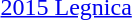<table>
<tr>
<td><a href='#'>2015 Legnica</a></td>
<td><br></td>
<td><br></td>
<td><br></td>
</tr>
</table>
